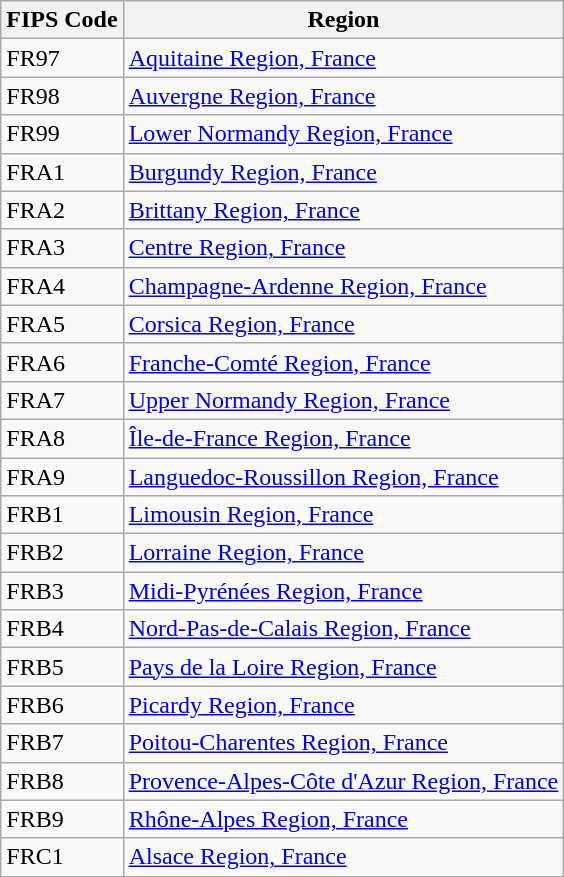<table class="wikitable">
<tr>
<th>FIPS Code</th>
<th>Region</th>
</tr>
<tr>
<td>FR97</td>
<td><a href='#'>Aquitaine Region, France</a></td>
</tr>
<tr>
<td>FR98</td>
<td><a href='#'>Auvergne Region, France</a></td>
</tr>
<tr>
<td>FR99</td>
<td><a href='#'>Lower Normandy Region, France</a></td>
</tr>
<tr>
<td>FRA1</td>
<td><a href='#'>Burgundy Region, France</a></td>
</tr>
<tr>
<td>FRA2</td>
<td><a href='#'>Brittany Region, France</a></td>
</tr>
<tr>
<td>FRA3</td>
<td><a href='#'>Centre Region, France</a></td>
</tr>
<tr>
<td>FRA4</td>
<td><a href='#'>Champagne-Ardenne Region, France</a></td>
</tr>
<tr>
<td>FRA5</td>
<td><a href='#'>Corsica Region, France</a></td>
</tr>
<tr>
<td>FRA6</td>
<td><a href='#'>Franche-Comté Region, France</a></td>
</tr>
<tr>
<td>FRA7</td>
<td><a href='#'>Upper Normandy Region, France</a></td>
</tr>
<tr>
<td>FRA8</td>
<td><a href='#'>Île-de-France Region, France</a></td>
</tr>
<tr>
<td>FRA9</td>
<td><a href='#'>Languedoc-Roussillon Region, France</a></td>
</tr>
<tr>
<td>FRB1</td>
<td><a href='#'>Limousin Region, France</a></td>
</tr>
<tr>
<td>FRB2</td>
<td><a href='#'>Lorraine Region, France</a></td>
</tr>
<tr>
<td>FRB3</td>
<td><a href='#'>Midi-Pyrénées Region, France</a></td>
</tr>
<tr>
<td>FRB4</td>
<td><a href='#'>Nord-Pas-de-Calais Region, France</a></td>
</tr>
<tr>
<td>FRB5</td>
<td><a href='#'>Pays de la Loire Region, France</a></td>
</tr>
<tr>
<td>FRB6</td>
<td><a href='#'>Picardy Region, France</a></td>
</tr>
<tr>
<td>FRB7</td>
<td><a href='#'>Poitou-Charentes Region, France</a></td>
</tr>
<tr>
<td>FRB8</td>
<td><a href='#'>Provence-Alpes-Côte d'Azur Region, France</a></td>
</tr>
<tr>
<td>FRB9</td>
<td><a href='#'>Rhône-Alpes Region, France</a></td>
</tr>
<tr>
<td>FRC1</td>
<td><a href='#'>Alsace Region, France</a></td>
</tr>
</table>
